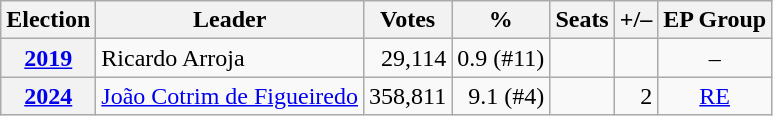<table class="wikitable" style="text-align:right;">
<tr>
<th>Election</th>
<th>Leader</th>
<th>Votes</th>
<th>%</th>
<th>Seats</th>
<th>+/–</th>
<th>EP Group</th>
</tr>
<tr>
<th><a href='#'>2019</a></th>
<td align=left>Ricardo Arroja</td>
<td>29,114</td>
<td>0.9 (#11)</td>
<td></td>
<td></td>
<td align=center>–</td>
</tr>
<tr>
<th><a href='#'>2024</a></th>
<td align=left><a href='#'>João Cotrim de Figueiredo</a></td>
<td>358,811</td>
<td>9.1 (#4)</td>
<td></td>
<td>2</td>
<td align=center><a href='#'>RE</a></td>
</tr>
</table>
